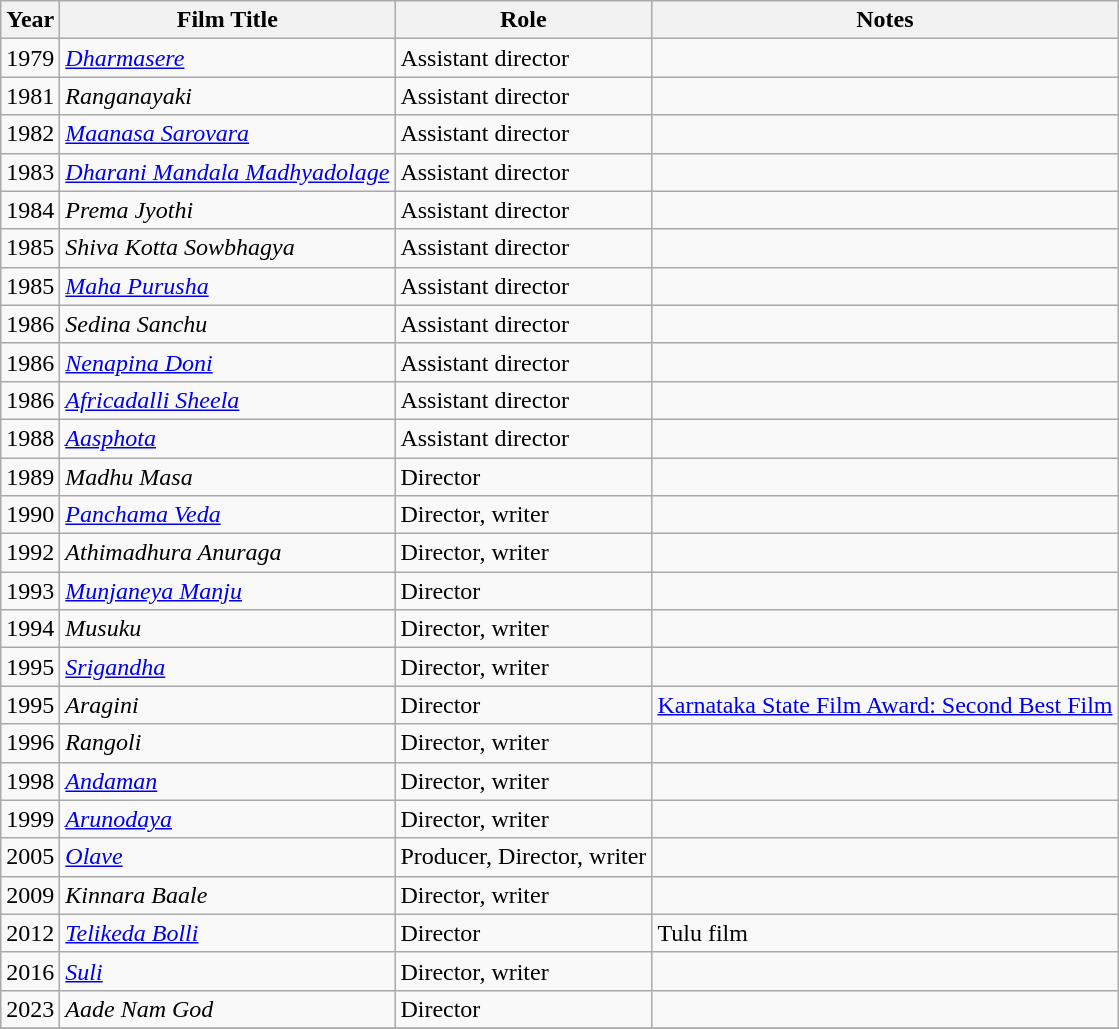<table class="wikitable sortable">
<tr>
<th>Year</th>
<th>Film Title</th>
<th>Role</th>
<th>Notes</th>
</tr>
<tr>
<td>1979</td>
<td><em><a href='#'>Dharmasere</a></em></td>
<td>Assistant director</td>
<td></td>
</tr>
<tr>
<td>1981</td>
<td><em>Ranganayaki</em></td>
<td>Assistant director</td>
<td></td>
</tr>
<tr>
<td>1982</td>
<td><em><a href='#'>Maanasa Sarovara</a></em></td>
<td>Assistant director</td>
<td></td>
</tr>
<tr>
<td>1983</td>
<td><em><a href='#'>Dharani Mandala Madhyadolage</a></em></td>
<td>Assistant director</td>
<td></td>
</tr>
<tr>
<td>1984</td>
<td><em>Prema Jyothi</em></td>
<td>Assistant director</td>
<td></td>
</tr>
<tr>
<td>1985</td>
<td><em>Shiva Kotta Sowbhagya</em></td>
<td>Assistant director</td>
<td></td>
</tr>
<tr>
<td>1985</td>
<td><em><a href='#'>Maha Purusha</a></em></td>
<td>Assistant director</td>
<td></td>
</tr>
<tr>
<td>1986</td>
<td><em>Sedina Sanchu</em></td>
<td>Assistant director</td>
<td></td>
</tr>
<tr>
<td>1986</td>
<td><em><a href='#'>Nenapina Doni</a></em></td>
<td>Assistant director</td>
<td></td>
</tr>
<tr>
<td>1986</td>
<td><em><a href='#'>Africadalli Sheela</a></em></td>
<td>Assistant director</td>
<td></td>
</tr>
<tr>
<td>1988</td>
<td><em><a href='#'>Aasphota</a></em></td>
<td>Assistant director</td>
<td></td>
</tr>
<tr>
<td>1989</td>
<td><em>Madhu Masa</em></td>
<td>Director</td>
<td></td>
</tr>
<tr>
<td>1990</td>
<td><em><a href='#'>Panchama Veda</a></em></td>
<td>Director, writer</td>
<td></td>
</tr>
<tr>
<td>1992</td>
<td><em>Athimadhura Anuraga</em></td>
<td>Director, writer</td>
<td></td>
</tr>
<tr>
<td>1993</td>
<td><em><a href='#'>Munjaneya Manju</a></em></td>
<td>Director</td>
<td></td>
</tr>
<tr>
<td>1994</td>
<td><em>Musuku</em></td>
<td>Director, writer</td>
<td></td>
</tr>
<tr>
<td>1995</td>
<td><em><a href='#'>Srigandha</a></em></td>
<td>Director, writer</td>
<td></td>
</tr>
<tr>
<td>1995</td>
<td><em>Aragini</em></td>
<td>Director</td>
<td><a href='#'>Karnataka State Film Award:  Second Best Film</a></td>
</tr>
<tr>
<td>1996</td>
<td><em>Rangoli</em></td>
<td>Director, writer</td>
<td></td>
</tr>
<tr>
<td>1998</td>
<td><em><a href='#'>Andaman</a></em></td>
<td>Director, writer</td>
<td></td>
</tr>
<tr>
<td>1999</td>
<td><em><a href='#'>Arunodaya</a></em></td>
<td>Director, writer</td>
<td></td>
</tr>
<tr>
<td>2005</td>
<td><em><a href='#'>Olave</a></em></td>
<td>Producer, Director,  writer</td>
<td></td>
</tr>
<tr>
<td>2009</td>
<td><em>Kinnara Baale</em></td>
<td>Director, writer</td>
<td></td>
</tr>
<tr>
<td>2012</td>
<td><em><a href='#'>Telikeda Bolli</a></em></td>
<td>Director</td>
<td>Tulu film</td>
</tr>
<tr>
<td>2016</td>
<td><em><a href='#'>Suli</a></em></td>
<td>Director, writer</td>
<td></td>
</tr>
<tr>
<td>2023</td>
<td><em>Aade Nam God</em></td>
<td>Director</td>
<td></td>
</tr>
<tr>
</tr>
</table>
